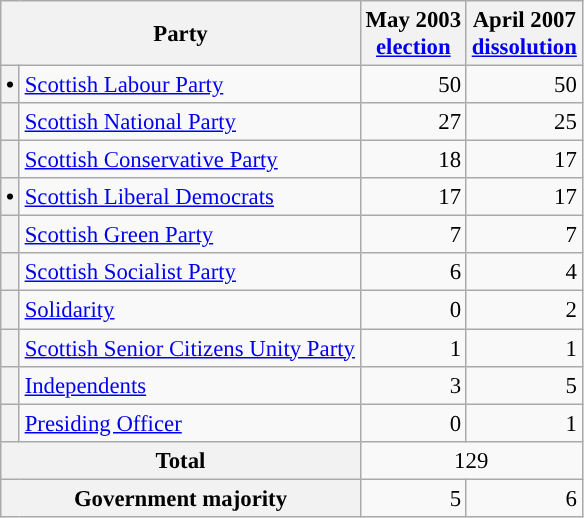<table class="wikitable" style="font-size: 95%;">
<tr>
<th colspan=2>Party</th>
<th>May 2003<br><a href='#'>election</a></th>
<th>April 2007<br><a href='#'>dissolution</a></th>
</tr>
<tr>
<th style="background-color: "><span>•</span></th>
<td><a href='#'>Scottish Labour Party</a></td>
<td align="right">50</td>
<td align="right">50</td>
</tr>
<tr>
<th style="background-color: "></th>
<td><a href='#'>Scottish National Party</a></td>
<td align="right">27</td>
<td align="right">25</td>
</tr>
<tr>
<th style="background-color: "></th>
<td><a href='#'>Scottish Conservative Party</a></td>
<td align="right">18</td>
<td align="right">17</td>
</tr>
<tr>
<th style="background-color: "><span>•</span></th>
<td><a href='#'>Scottish Liberal Democrats</a></td>
<td align="right">17</td>
<td align="right">17</td>
</tr>
<tr>
<th style="background-color: "></th>
<td><a href='#'>Scottish Green Party</a></td>
<td align="right">7</td>
<td align="right">7</td>
</tr>
<tr>
<th style="background-color: "></th>
<td><a href='#'>Scottish Socialist Party</a></td>
<td align="right">6</td>
<td align="right">4</td>
</tr>
<tr>
<th style="background-color: "></th>
<td><a href='#'>Solidarity</a></td>
<td align="right">0</td>
<td align="right">2</td>
</tr>
<tr>
<th style="background-color: "></th>
<td><a href='#'>Scottish Senior Citizens Unity Party</a></td>
<td align="right">1</td>
<td align="right">1</td>
</tr>
<tr>
<th style="background-color: "></th>
<td><a href='#'>Independents</a></td>
<td align="right">3</td>
<td align="right">5</td>
</tr>
<tr>
<th style="background-color: "></th>
<td><a href='#'>Presiding Officer</a></td>
<td align="right">0</td>
<td align="right">1</td>
</tr>
<tr>
<th colspan="2">Total</th>
<td colspan="2" align="center">129</td>
</tr>
<tr>
<th colspan="2">Government majority</th>
<td align="right">5</td>
<td align="right">6</td>
</tr>
</table>
